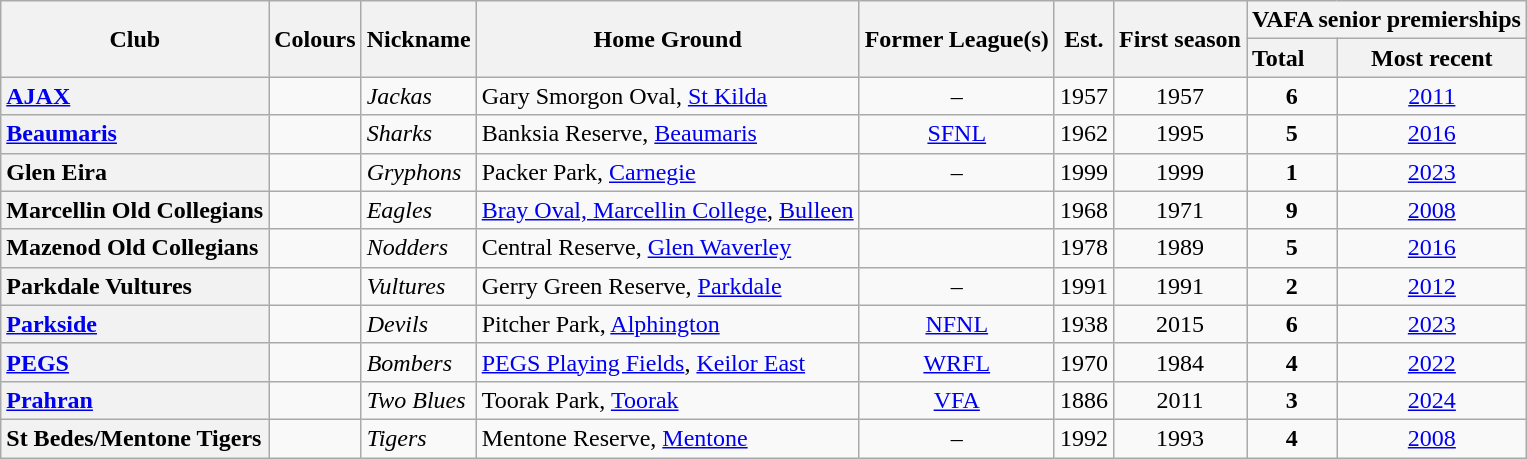<table class="wikitable sortable" width:100%">
<tr>
<th rowspan=2>Club</th>
<th rowspan=2 class=unsortable>Colours</th>
<th rowspan=2>Nickname</th>
<th rowspan=2>Home Ground</th>
<th rowspan="2">Former League(s)</th>
<th rowspan="2">Est.</th>
<th rowspan=2>First season</th>
<th colspan=2>VAFA senior premierships</th>
</tr>
<tr>
<th style="text-align:left;">Total</th>
<th>Most recent</th>
</tr>
<tr>
<th style="text-align:left;"><a href='#'>AJAX</a></th>
<td></td>
<td><em>Jackas</em></td>
<td>Gary Smorgon Oval, <a href='#'>St Kilda</a></td>
<td style="text-align:center;">–</td>
<td style="text-align:center;">1957</td>
<td style="text-align:center;">1957</td>
<td style="text-align:center;"><strong>6</strong></td>
<td style="text-align:center;"><a href='#'>2011</a></td>
</tr>
<tr>
<th style="text-align:left;"><a href='#'>Beaumaris</a></th>
<td></td>
<td><em>Sharks</em></td>
<td>Banksia Reserve, <a href='#'>Beaumaris</a></td>
<td style="text-align:center;"><a href='#'>SFNL</a></td>
<td style="text-align:center;">1962</td>
<td style="text-align:center;">1995</td>
<td style="text-align:center;"><strong>5</strong></td>
<td style="text-align:center;"><a href='#'>2016</a></td>
</tr>
<tr>
<th style="text-align:left;">Glen Eira</th>
<td></td>
<td><em>Gryphons</em></td>
<td>Packer Park, <a href='#'>Carnegie</a></td>
<td style="text-align:center;">–</td>
<td style="text-align:center;">1999</td>
<td style="text-align:center;">1999</td>
<td style="text-align:center;"><strong>1</strong></td>
<td style="text-align:center;"><a href='#'>2023</a></td>
</tr>
<tr>
<th style="text-align:left;">Marcellin Old Collegians</th>
<td></td>
<td><em>Eagles</em></td>
<td><a href='#'>Bray Oval, Marcellin College</a>, <a href='#'>Bulleen</a></td>
<td style="text-align:center;"></td>
<td style="text-align:center;">1968</td>
<td style="text-align:center;">1971</td>
<td style="text-align:center;"><strong>9</strong></td>
<td style="text-align:center;"><a href='#'>2008</a></td>
</tr>
<tr>
<th style="text-align:left;">Mazenod Old Collegians</th>
<td></td>
<td><em>Nodders</em></td>
<td>Central Reserve, <a href='#'>Glen Waverley</a></td>
<td style="text-align:center;"></td>
<td style="text-align:center;">1978</td>
<td style="text-align:center;">1989</td>
<td style="text-align:center;"><strong>5</strong></td>
<td style="text-align:center;"><a href='#'>2016</a></td>
</tr>
<tr>
<th style="text-align:left;">Parkdale Vultures</th>
<td></td>
<td><em>Vultures</em></td>
<td>Gerry Green Reserve, <a href='#'>Parkdale</a></td>
<td style="text-align:center;">–</td>
<td style="text-align:center;">1991</td>
<td style="text-align:center;">1991</td>
<td style="text-align:center;"><strong>2</strong></td>
<td style="text-align:center;"><a href='#'>2012</a></td>
</tr>
<tr>
<th style="text-align:left;"><a href='#'>Parkside</a></th>
<td></td>
<td><em>Devils</em></td>
<td>Pitcher Park, <a href='#'>Alphington</a></td>
<td style="text-align:center;"><a href='#'>NFNL</a></td>
<td style="text-align:center;">1938</td>
<td style="text-align:center;">2015</td>
<td style="text-align:center;"><strong>6</strong></td>
<td style="text-align:center;"><a href='#'>2023</a></td>
</tr>
<tr>
<th style="text-align:left;"><a href='#'>PEGS</a></th>
<td></td>
<td><em>Bombers</em></td>
<td><a href='#'>PEGS Playing Fields</a>, <a href='#'>Keilor East</a></td>
<td style="text-align:center;"><a href='#'>WRFL</a></td>
<td style="text-align:center;">1970</td>
<td style="text-align:center;">1984</td>
<td style="text-align:center;"><strong>4</strong></td>
<td style="text-align:center;"><a href='#'>2022</a></td>
</tr>
<tr>
<th style="text-align:left;"><a href='#'>Prahran</a></th>
<td></td>
<td><em>Two Blues</em></td>
<td>Toorak Park, <a href='#'>Toorak</a></td>
<td style="text-align:center;"><a href='#'>VFA</a></td>
<td style="text-align:center;">1886</td>
<td style="text-align:center;">2011</td>
<td style="text-align:center;"><strong>3</strong></td>
<td style="text-align:center;"><a href='#'>2024</a></td>
</tr>
<tr>
<th style="text-align:left;">St Bedes/Mentone Tigers</th>
<td></td>
<td><em>Tigers</em></td>
<td>Mentone Reserve, <a href='#'>Mentone</a></td>
<td style="text-align:center;">–</td>
<td style="text-align:center;">1992</td>
<td style="text-align:center;">1993</td>
<td style="text-align:center;"><strong>4</strong></td>
<td style="text-align:center;"><a href='#'>2008</a></td>
</tr>
</table>
